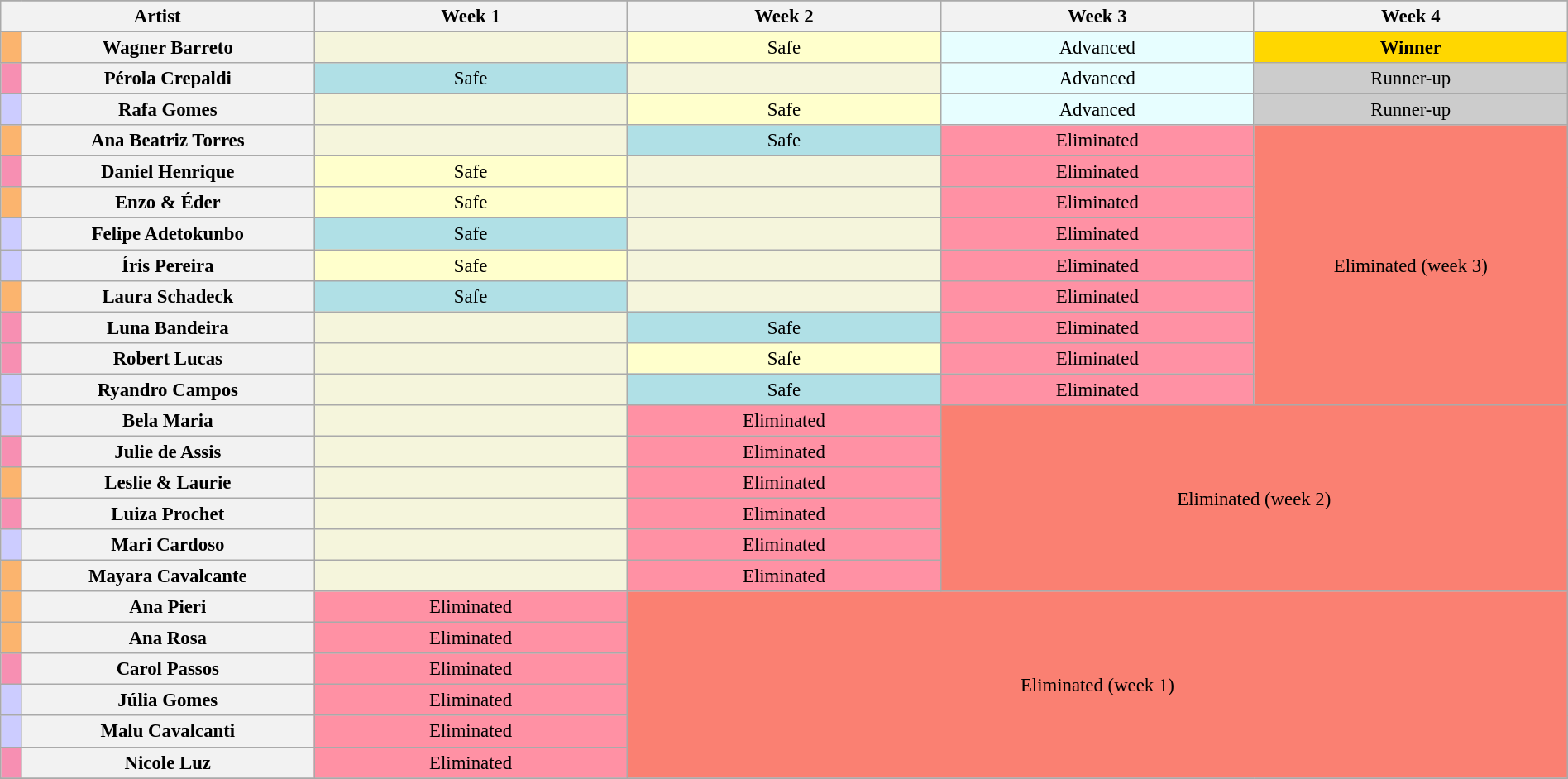<table class="wikitable" style="text-align:center; font-size:95%; width:100%;">
<tr>
</tr>
<tr>
<th width=15% colspan=2>Artist</th>
<th width=15%>Week 1</th>
<th width=15%>Week 2</th>
<th width=15%>Week 3</th>
<th width=15%>Week 4</th>
</tr>
<tr>
<td width=01% bgcolor=FBB46E></td>
<th width=14%>Wagner Barreto</th>
<td bgcolor=F5F5DC></td>
<td bgcolor=FFFFCC>Safe</td>
<td bgcolor=E7FEFF>Advanced</td>
<td bgcolor=FFD700><strong>Winner</strong></td>
</tr>
<tr>
<td bgcolor=F78FB2></td>
<th>Pérola Crepaldi</th>
<td bgcolor=B0E0E6>Safe</td>
<td bgcolor=F5F5DC></td>
<td bgcolor=E7FEFF>Advanced</td>
<td bgcolor=CCCCCC>Runner-up</td>
</tr>
<tr>
<td bgcolor=CCCCFF></td>
<th>Rafa Gomes</th>
<td bgcolor=F5F5DC></td>
<td bgcolor=FFFFCC>Safe</td>
<td bgcolor=E7FEFF>Advanced</td>
<td bgcolor=CCCCCC>Runner-up</td>
</tr>
<tr>
<td bgcolor=FBB46E></td>
<th>Ana Beatriz Torres</th>
<td bgcolor=F5F5DC></td>
<td bgcolor=B0E0E6>Safe</td>
<td bgcolor=FF91A4>Eliminated</td>
<td bgcolor=FA8072 rowspan=9>Eliminated (week 3)</td>
</tr>
<tr>
<td bgcolor=F78FB2></td>
<th>Daniel Henrique</th>
<td bgcolor=FFFFCC>Safe</td>
<td bgcolor=F5F5DC></td>
<td bgcolor=FF91A4>Eliminated</td>
</tr>
<tr>
<td bgcolor=FBB46E></td>
<th>Enzo & Éder</th>
<td bgcolor=FFFFCC>Safe</td>
<td bgcolor=F5F5DC></td>
<td bgcolor=FF91A4>Eliminated</td>
</tr>
<tr>
<td bgcolor=CCCCFF></td>
<th>Felipe Adetokunbo</th>
<td bgcolor=B0E0E6>Safe</td>
<td bgcolor=F5F5DC></td>
<td bgcolor=FF91A4>Eliminated</td>
</tr>
<tr>
<td bgcolor=CCCCFF></td>
<th>Íris Pereira</th>
<td bgcolor=FFFFCC>Safe</td>
<td bgcolor=F5F5DC></td>
<td bgcolor=FF91A4>Eliminated</td>
</tr>
<tr>
<td bgcolor=FBB46E></td>
<th>Laura Schadeck</th>
<td bgcolor=B0E0E6>Safe</td>
<td bgcolor=F5F5DC></td>
<td bgcolor=FF91A4>Eliminated</td>
</tr>
<tr>
<td bgcolor=F78FB2></td>
<th>Luna Bandeira</th>
<td bgcolor=F5F5DC></td>
<td bgcolor=B0E0E6>Safe</td>
<td bgcolor=FF91A4>Eliminated</td>
</tr>
<tr>
<td bgcolor=F78FB2></td>
<th>Robert Lucas</th>
<td bgcolor=F5F5DC></td>
<td bgcolor=FFFFCC>Safe</td>
<td bgcolor=FF91A4>Eliminated</td>
</tr>
<tr>
<td bgcolor=CCCCFF></td>
<th>Ryandro Campos</th>
<td bgcolor=F5F5DC></td>
<td bgcolor=B0E0E6>Safe</td>
<td bgcolor=FF91A4>Eliminated</td>
</tr>
<tr>
<td bgcolor=CCCCFF></td>
<th>Bela Maria</th>
<td bgcolor=F5F5DC></td>
<td bgcolor=FF91A4>Eliminated</td>
<td bgcolor=FA8072 rowspan=6 colspan=2>Eliminated (week 2)</td>
</tr>
<tr>
<td bgcolor=F78FB2></td>
<th>Julie de Assis</th>
<td bgcolor=F5F5DC></td>
<td bgcolor=FF91A4>Eliminated</td>
</tr>
<tr>
<td bgcolor=FBB46E></td>
<th>Leslie & Laurie</th>
<td bgcolor=F5F5DC></td>
<td bgcolor=FF91A4>Eliminated</td>
</tr>
<tr>
<td bgcolor=F78FB2></td>
<th>Luiza Prochet</th>
<td bgcolor=F5F5DC></td>
<td bgcolor=FF91A4>Eliminated</td>
</tr>
<tr>
<td bgcolor=CCCCFF></td>
<th>Mari Cardoso</th>
<td bgcolor=F5F5DC></td>
<td bgcolor=FF91A4>Eliminated</td>
</tr>
<tr>
<td bgcolor=FBB46E></td>
<th>Mayara Cavalcante</th>
<td bgcolor=F5F5DC></td>
<td bgcolor=FF91A4>Eliminated</td>
</tr>
<tr>
<td bgcolor=FBB46E></td>
<th>Ana Pieri</th>
<td bgcolor=FF91A4>Eliminated</td>
<td bgcolor=FA8072 rowspan=6 colspan=3>Eliminated (week 1)</td>
</tr>
<tr>
<td bgcolor=FBB46E></td>
<th>Ana Rosa</th>
<td bgcolor=FF91A4>Eliminated</td>
</tr>
<tr>
<td bgcolor=F78FB2></td>
<th>Carol Passos</th>
<td bgcolor=FF91A4>Eliminated</td>
</tr>
<tr>
<td bgcolor=CCCCFF></td>
<th>Júlia Gomes</th>
<td bgcolor=FF91A4>Eliminated</td>
</tr>
<tr>
<td bgcolor=CCCCFF></td>
<th>Malu Cavalcanti</th>
<td bgcolor=FF91A4>Eliminated</td>
</tr>
<tr>
<td bgcolor=F78FB2></td>
<th>Nicole Luz</th>
<td bgcolor=FF91A4>Eliminated</td>
</tr>
<tr>
</tr>
</table>
